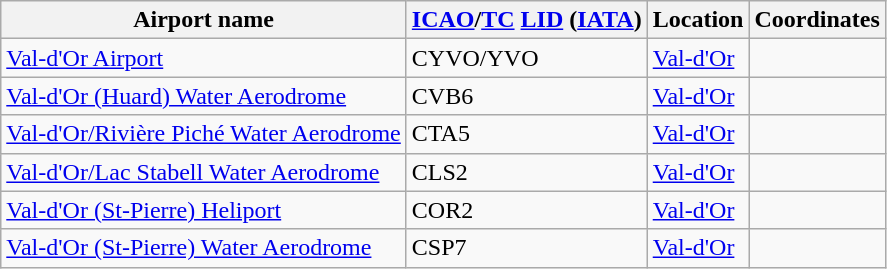<table class="wikitable sortable" style="width:auto;">
<tr>
<th width="*">Airport name</th>
<th width="*"><a href='#'>ICAO</a>/<a href='#'>TC</a> <a href='#'>LID</a> (<a href='#'>IATA</a>)</th>
<th width="*">Location</th>
<th width="*">Coordinates</th>
</tr>
<tr>
<td><a href='#'>Val-d'Or Airport</a></td>
<td>CYVO/YVO</td>
<td><a href='#'>Val-d'Or</a></td>
<td></td>
</tr>
<tr>
<td><a href='#'>Val-d'Or (Huard) Water Aerodrome</a></td>
<td>CVB6</td>
<td><a href='#'>Val-d'Or</a></td>
<td></td>
</tr>
<tr>
<td><a href='#'>Val-d'Or/Rivière Piché Water Aerodrome</a></td>
<td>CTA5</td>
<td><a href='#'>Val-d'Or</a></td>
<td></td>
</tr>
<tr>
<td><a href='#'>Val-d'Or/Lac Stabell Water Aerodrome</a></td>
<td>CLS2</td>
<td><a href='#'>Val-d'Or</a></td>
<td></td>
</tr>
<tr>
<td><a href='#'>Val-d'Or (St-Pierre) Heliport</a></td>
<td>COR2</td>
<td><a href='#'>Val-d'Or</a></td>
<td></td>
</tr>
<tr>
<td><a href='#'>Val-d'Or (St-Pierre) Water Aerodrome</a></td>
<td>CSP7</td>
<td><a href='#'>Val-d'Or</a></td>
<td></td>
</tr>
</table>
